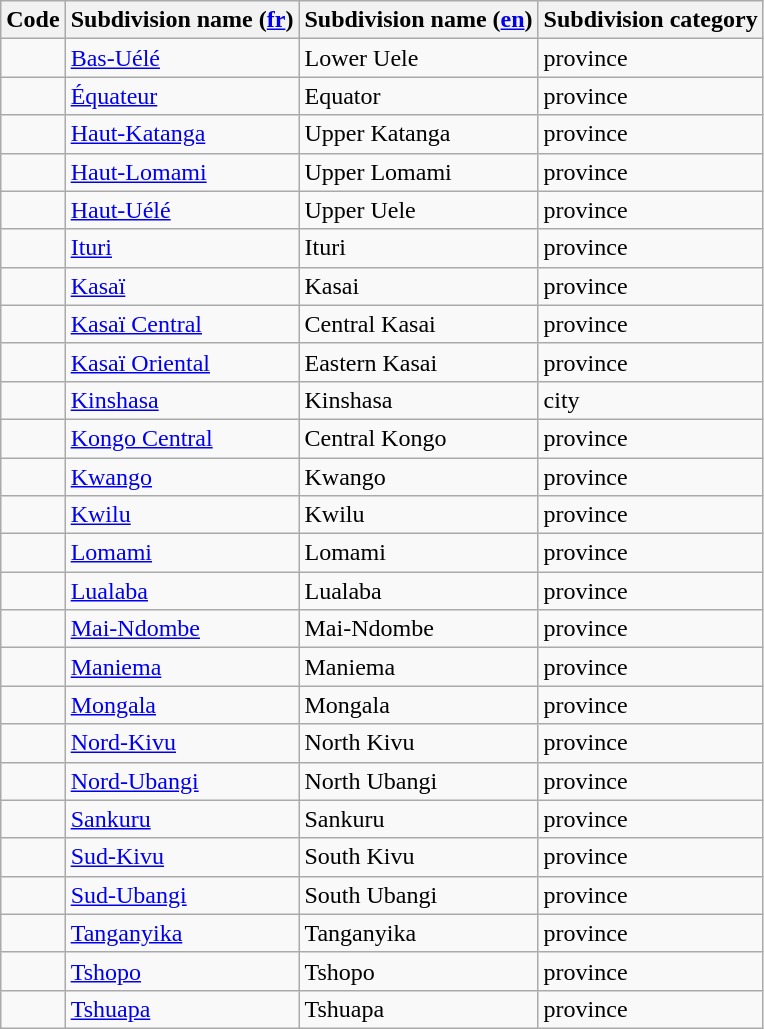<table class="wikitable sortable">
<tr>
<th>Code</th>
<th>Subdivision name (<a href='#'>fr</a>)</th>
<th>Subdivision name (<a href='#'>en</a>)<br></th>
<th>Subdivision category</th>
</tr>
<tr>
<td></td>
<td><a href='#'>Bas-Uélé</a></td>
<td>Lower Uele</td>
<td>province</td>
</tr>
<tr>
<td></td>
<td><a href='#'>Équateur</a></td>
<td>Equator</td>
<td>province</td>
</tr>
<tr>
<td></td>
<td><a href='#'>Haut-Katanga</a></td>
<td>Upper Katanga</td>
<td>province</td>
</tr>
<tr>
<td></td>
<td><a href='#'>Haut-Lomami</a></td>
<td>Upper Lomami</td>
<td>province</td>
</tr>
<tr>
<td></td>
<td><a href='#'>Haut-Uélé</a></td>
<td>Upper Uele</td>
<td>province</td>
</tr>
<tr>
<td></td>
<td><a href='#'>Ituri</a></td>
<td>Ituri</td>
<td>province</td>
</tr>
<tr>
<td></td>
<td><a href='#'>Kasaï</a></td>
<td>Kasai</td>
<td>province</td>
</tr>
<tr>
<td></td>
<td><a href='#'>Kasaï Central</a></td>
<td>Central Kasai</td>
<td>province</td>
</tr>
<tr>
<td></td>
<td><a href='#'>Kasaï Oriental</a></td>
<td>Eastern Kasai</td>
<td>province</td>
</tr>
<tr>
<td></td>
<td><a href='#'>Kinshasa</a></td>
<td>Kinshasa</td>
<td>city</td>
</tr>
<tr>
<td></td>
<td><a href='#'>Kongo Central</a></td>
<td>Central Kongo</td>
<td>province</td>
</tr>
<tr>
<td></td>
<td><a href='#'>Kwango</a></td>
<td>Kwango</td>
<td>province</td>
</tr>
<tr>
<td></td>
<td><a href='#'>Kwilu</a></td>
<td>Kwilu</td>
<td>province</td>
</tr>
<tr>
<td></td>
<td><a href='#'>Lomami</a></td>
<td>Lomami</td>
<td>province</td>
</tr>
<tr>
<td></td>
<td><a href='#'>Lualaba</a></td>
<td>Lualaba</td>
<td>province</td>
</tr>
<tr>
<td></td>
<td><a href='#'>Mai-Ndombe</a></td>
<td>Mai-Ndombe</td>
<td>province</td>
</tr>
<tr>
<td></td>
<td><a href='#'>Maniema</a></td>
<td>Maniema</td>
<td>province</td>
</tr>
<tr>
<td></td>
<td><a href='#'>Mongala</a></td>
<td>Mongala</td>
<td>province</td>
</tr>
<tr>
<td></td>
<td><a href='#'>Nord-Kivu</a></td>
<td>North Kivu</td>
<td>province</td>
</tr>
<tr>
<td></td>
<td><a href='#'>Nord-Ubangi</a></td>
<td>North Ubangi</td>
<td>province</td>
</tr>
<tr>
<td></td>
<td><a href='#'>Sankuru</a></td>
<td>Sankuru</td>
<td>province</td>
</tr>
<tr>
<td></td>
<td><a href='#'>Sud-Kivu</a></td>
<td>South Kivu</td>
<td>province</td>
</tr>
<tr>
<td></td>
<td><a href='#'>Sud-Ubangi</a></td>
<td>South Ubangi</td>
<td>province</td>
</tr>
<tr>
<td></td>
<td><a href='#'>Tanganyika</a></td>
<td>Tanganyika</td>
<td>province</td>
</tr>
<tr>
<td></td>
<td><a href='#'>Tshopo</a></td>
<td>Tshopo</td>
<td>province</td>
</tr>
<tr>
<td></td>
<td><a href='#'>Tshuapa</a></td>
<td>Tshuapa</td>
<td>province</td>
</tr>
</table>
